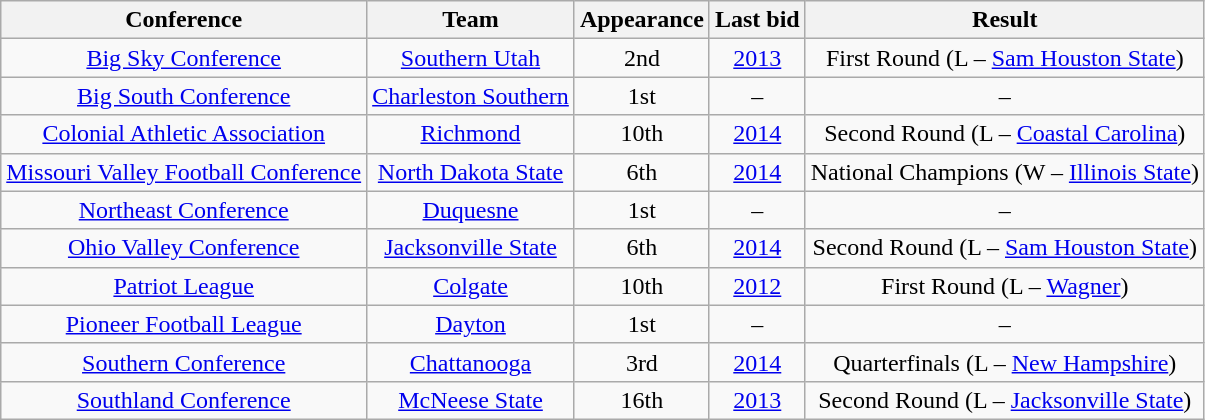<table class="wikitable sortable" style="text-align: center;">
<tr>
<th>Conference</th>
<th>Team</th>
<th data-sort-type=number>Appearance</th>
<th>Last bid</th>
<th>Result</th>
</tr>
<tr>
<td><a href='#'>Big Sky Conference</a></td>
<td><a href='#'>Southern Utah</a></td>
<td>2nd</td>
<td><a href='#'>2013</a></td>
<td>First Round (L – <a href='#'>Sam Houston State</a>)</td>
</tr>
<tr>
<td><a href='#'>Big South Conference</a></td>
<td><a href='#'>Charleston Southern</a></td>
<td>1st</td>
<td>–</td>
<td>–</td>
</tr>
<tr>
<td><a href='#'>Colonial Athletic Association</a></td>
<td><a href='#'>Richmond</a></td>
<td>10th</td>
<td><a href='#'>2014</a></td>
<td>Second Round (L – <a href='#'>Coastal Carolina</a>)</td>
</tr>
<tr>
<td><a href='#'>Missouri Valley Football Conference</a></td>
<td><a href='#'>North Dakota State</a></td>
<td>6th</td>
<td><a href='#'>2014</a></td>
<td>National Champions (W – <a href='#'>Illinois State</a>)</td>
</tr>
<tr>
<td><a href='#'>Northeast Conference</a></td>
<td><a href='#'>Duquesne</a></td>
<td>1st</td>
<td>–</td>
<td>–</td>
</tr>
<tr>
<td><a href='#'>Ohio Valley Conference</a></td>
<td><a href='#'>Jacksonville State</a></td>
<td>6th</td>
<td><a href='#'>2014</a></td>
<td>Second Round (L – <a href='#'>Sam Houston State</a>)</td>
</tr>
<tr>
<td><a href='#'>Patriot League</a></td>
<td><a href='#'>Colgate</a></td>
<td>10th</td>
<td><a href='#'>2012</a></td>
<td>First Round (L – <a href='#'>Wagner</a>)</td>
</tr>
<tr>
<td><a href='#'>Pioneer Football League</a></td>
<td><a href='#'>Dayton</a></td>
<td>1st</td>
<td>–</td>
<td>–</td>
</tr>
<tr>
<td><a href='#'>Southern Conference</a></td>
<td><a href='#'>Chattanooga</a></td>
<td>3rd</td>
<td><a href='#'>2014</a></td>
<td>Quarterfinals (L – <a href='#'>New Hampshire</a>)</td>
</tr>
<tr>
<td><a href='#'>Southland Conference</a></td>
<td><a href='#'>McNeese State</a></td>
<td>16th</td>
<td><a href='#'>2013</a></td>
<td>Second Round (L – <a href='#'>Jacksonville State</a>)</td>
</tr>
</table>
